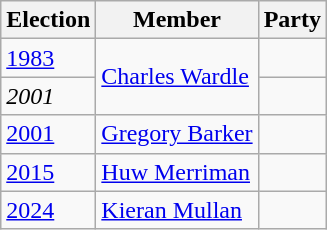<table class="wikitable">
<tr>
<th>Election</th>
<th>Member</th>
<th colspan="2">Party</th>
</tr>
<tr>
<td><a href='#'>1983</a></td>
<td rowspan="2"><a href='#'>Charles Wardle</a></td>
<td></td>
</tr>
<tr>
<td><em>2001</em></td>
<td></td>
</tr>
<tr>
<td><a href='#'>2001</a></td>
<td><a href='#'>Gregory Barker</a></td>
<td></td>
</tr>
<tr>
<td><a href='#'>2015</a></td>
<td><a href='#'>Huw Merriman</a></td>
<td></td>
</tr>
<tr>
<td><a href='#'>2024</a></td>
<td><a href='#'>Kieran Mullan</a></td>
<td></td>
</tr>
</table>
